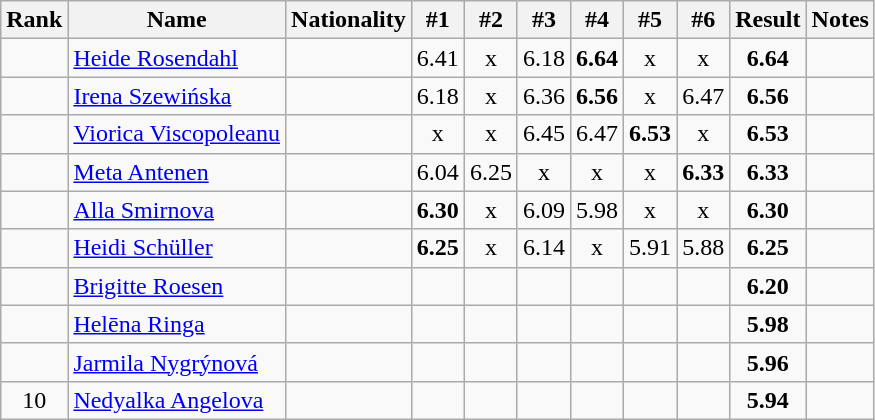<table class="wikitable sortable" style="text-align:center">
<tr>
<th>Rank</th>
<th>Name</th>
<th>Nationality</th>
<th>#1</th>
<th>#2</th>
<th>#3</th>
<th>#4</th>
<th>#5</th>
<th>#6</th>
<th>Result</th>
<th>Notes</th>
</tr>
<tr>
<td></td>
<td align="left"><a href='#'>Heide Rosendahl</a></td>
<td align=left></td>
<td>6.41</td>
<td>x</td>
<td>6.18</td>
<td><strong>6.64</strong></td>
<td>x</td>
<td>x</td>
<td><strong>6.64</strong></td>
<td></td>
</tr>
<tr>
<td></td>
<td align="left"><a href='#'>Irena Szewińska</a></td>
<td align=left></td>
<td>6.18</td>
<td>x</td>
<td>6.36</td>
<td><strong>6.56</strong></td>
<td>x</td>
<td>6.47</td>
<td><strong>6.56</strong></td>
<td></td>
</tr>
<tr>
<td></td>
<td align="left"><a href='#'>Viorica Viscopoleanu</a></td>
<td align=left></td>
<td>x</td>
<td>x</td>
<td>6.45</td>
<td>6.47</td>
<td><strong>6.53</strong></td>
<td>x</td>
<td><strong>6.53</strong></td>
<td></td>
</tr>
<tr>
<td></td>
<td align="left"><a href='#'>Meta Antenen</a></td>
<td align=left></td>
<td>6.04</td>
<td>6.25</td>
<td>x</td>
<td>x</td>
<td>x</td>
<td><strong>6.33</strong></td>
<td><strong>6.33</strong></td>
<td></td>
</tr>
<tr>
<td></td>
<td align="left"><a href='#'>Alla Smirnova</a></td>
<td align=left></td>
<td><strong>6.30</strong></td>
<td>x</td>
<td>6.09</td>
<td>5.98</td>
<td>x</td>
<td>x</td>
<td><strong>6.30</strong></td>
<td></td>
</tr>
<tr>
<td></td>
<td align="left"><a href='#'>Heidi Schüller</a></td>
<td align=left></td>
<td><strong>6.25</strong></td>
<td>x</td>
<td>6.14</td>
<td>x</td>
<td>5.91</td>
<td>5.88</td>
<td><strong>6.25</strong></td>
<td></td>
</tr>
<tr>
<td></td>
<td align="left"><a href='#'>Brigitte Roesen</a></td>
<td align=left></td>
<td></td>
<td></td>
<td></td>
<td></td>
<td></td>
<td></td>
<td><strong>6.20</strong></td>
<td></td>
</tr>
<tr>
<td></td>
<td align="left"><a href='#'>Helēna Ringa</a></td>
<td align=left></td>
<td></td>
<td></td>
<td></td>
<td></td>
<td></td>
<td></td>
<td><strong>5.98</strong></td>
<td></td>
</tr>
<tr>
<td></td>
<td align="left"><a href='#'>Jarmila Nygrýnová</a></td>
<td align=left></td>
<td></td>
<td></td>
<td></td>
<td></td>
<td></td>
<td></td>
<td><strong>5.96</strong></td>
<td></td>
</tr>
<tr>
<td>10</td>
<td align="left"><a href='#'>Nedyalka Angelova</a></td>
<td align=left></td>
<td></td>
<td></td>
<td></td>
<td></td>
<td></td>
<td></td>
<td><strong>5.94</strong></td>
<td></td>
</tr>
</table>
